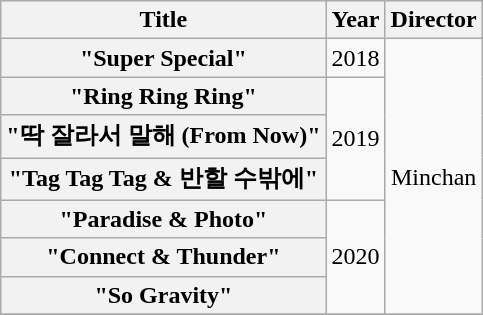<table class="wikitable plainrowheaders" style="text-align:center">
<tr>
<th scope="col">Title</th>
<th scope="col">Year</th>
<th scope="col">Director</th>
</tr>
<tr>
<th scope="row">"Super Special"</th>
<td>2018</td>
<td rowspan="7">Minchan</td>
</tr>
<tr>
<th scope="row">"Ring Ring Ring"</th>
<td Rowspan="3">2019</td>
</tr>
<tr>
<th scope="row">"딱 잘라서 말해 (From Now)"</th>
</tr>
<tr>
<th scope="row">"Tag Tag Tag & 반할 수밖에"</th>
</tr>
<tr>
<th scope="row">"Paradise & Photo"</th>
<td Rowspan="3">2020</td>
</tr>
<tr>
<th scope="row">"Connect & Thunder"</th>
</tr>
<tr>
<th scope="row">"So Gravity"</th>
</tr>
<tr>
</tr>
</table>
